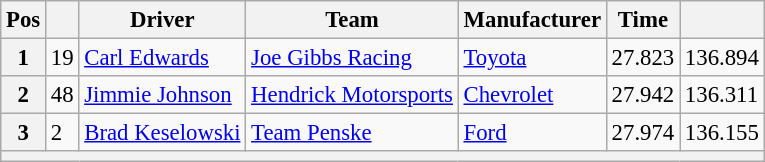<table class="wikitable" style="font-size:95%">
<tr>
<th>Pos</th>
<th></th>
<th>Driver</th>
<th>Team</th>
<th>Manufacturer</th>
<th>Time</th>
<th></th>
</tr>
<tr>
<th>1</th>
<td>19</td>
<td><a href='#'>Carl Edwards</a></td>
<td><a href='#'>Joe Gibbs Racing</a></td>
<td><a href='#'>Toyota</a></td>
<td>27.823</td>
<td>136.894</td>
</tr>
<tr>
<th>2</th>
<td>48</td>
<td><a href='#'>Jimmie Johnson</a></td>
<td><a href='#'>Hendrick Motorsports</a></td>
<td><a href='#'>Chevrolet</a></td>
<td>27.942</td>
<td>136.311</td>
</tr>
<tr>
<th>3</th>
<td>2</td>
<td><a href='#'>Brad Keselowski</a></td>
<td><a href='#'>Team Penske</a></td>
<td><a href='#'>Ford</a></td>
<td>27.974</td>
<td>136.155</td>
</tr>
<tr>
<th colspan="7"></th>
</tr>
</table>
